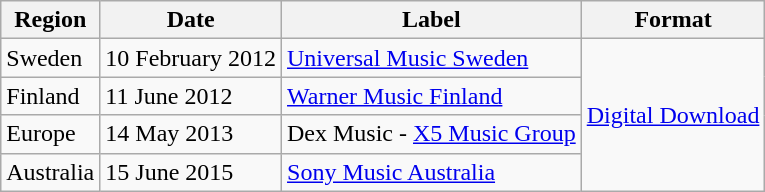<table class="sortable wikitable">
<tr>
<th>Region</th>
<th>Date</th>
<th>Label</th>
<th>Format</th>
</tr>
<tr>
<td>Sweden</td>
<td>10 February 2012</td>
<td><a href='#'>Universal Music Sweden</a></td>
<td rowspan="4"><a href='#'>Digital Download</a></td>
</tr>
<tr>
<td>Finland</td>
<td>11 June 2012</td>
<td><a href='#'>Warner Music Finland</a></td>
</tr>
<tr>
<td>Europe</td>
<td>14 May 2013</td>
<td>Dex Music - <a href='#'>X5 Music Group</a></td>
</tr>
<tr>
<td>Australia </td>
<td>15 June 2015</td>
<td><a href='#'>Sony Music Australia</a></td>
</tr>
</table>
